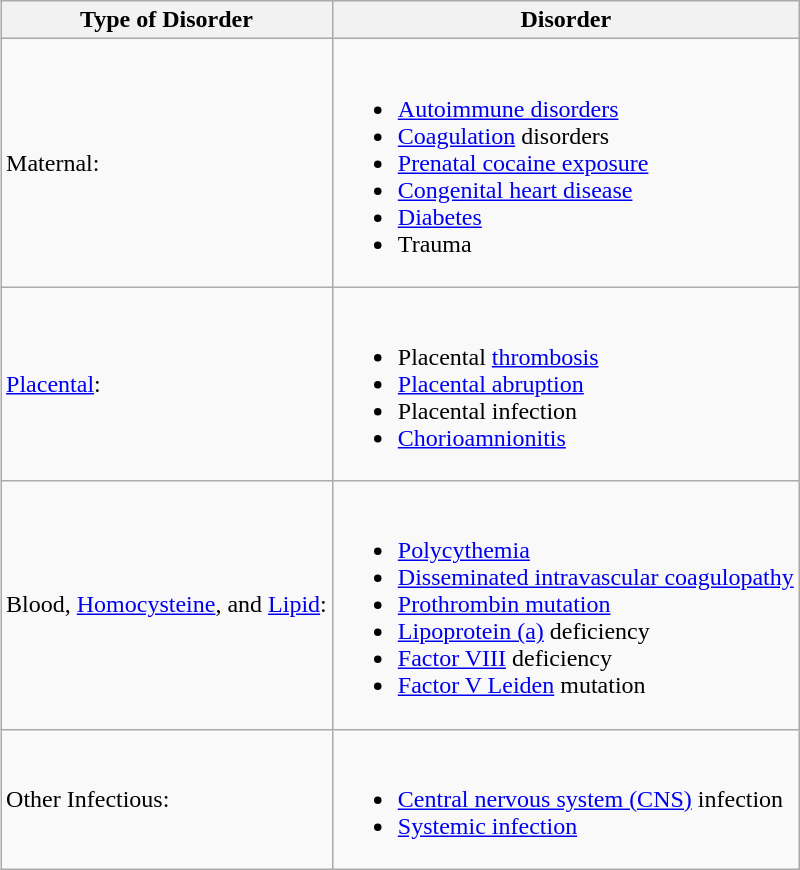<table class="wikitable" style="float:right; margin:0 0 0.5em 1em;">
<tr>
<th scope="col">Type of Disorder</th>
<th scope="col">Disorder</th>
</tr>
<tr>
<td>Maternal:</td>
<td><br><ul><li><a href='#'>Autoimmune disorders</a></li><li><a href='#'>Coagulation</a> disorders</li><li><a href='#'>Prenatal cocaine exposure</a></li><li><a href='#'>Congenital heart disease</a></li><li><a href='#'>Diabetes</a></li><li>Trauma</li></ul></td>
</tr>
<tr>
<td><a href='#'>Placental</a>:</td>
<td><br><ul><li>Placental <a href='#'>thrombosis</a></li><li><a href='#'>Placental abruption</a></li><li>Placental infection</li><li><a href='#'>Chorioamnionitis</a></li></ul></td>
</tr>
<tr>
<td>Blood, <a href='#'>Homocysteine</a>, and <a href='#'>Lipid</a>:</td>
<td><br><ul><li><a href='#'>Polycythemia</a></li><li><a href='#'>Disseminated intravascular coagulopathy</a></li><li><a href='#'>Prothrombin mutation</a></li><li><a href='#'>Lipoprotein (a)</a> deficiency</li><li><a href='#'>Factor VIII</a> deficiency</li><li><a href='#'>Factor V Leiden</a> mutation</li></ul></td>
</tr>
<tr>
<td>Other Infectious:</td>
<td><br><ul><li><a href='#'>Central nervous system (CNS)</a> infection</li><li><a href='#'>Systemic infection</a></li></ul></td>
</tr>
</table>
